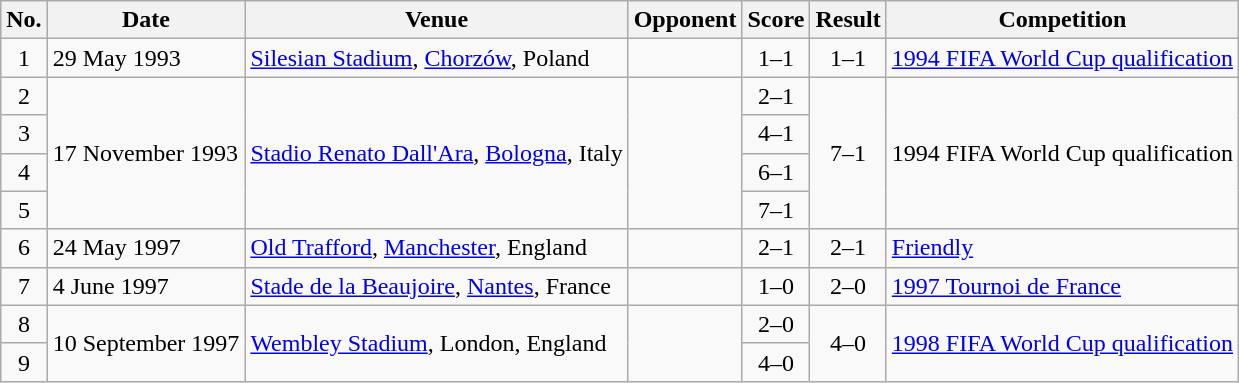<table class="wikitable sortable">
<tr>
<th scope="col">No.</th>
<th scope="col">Date</th>
<th scope="col">Venue</th>
<th scope="col">Opponent</th>
<th scope="col">Score</th>
<th scope="col">Result</th>
<th scope="col">Competition</th>
</tr>
<tr>
<td style="text-align:center">1</td>
<td>29 May 1993</td>
<td><a href='#'>Silesian Stadium</a>, <a href='#'>Chorzów</a>, Poland</td>
<td></td>
<td style="text-align:center">1–1</td>
<td style="text-align:center">1–1</td>
<td><a href='#'>1994 FIFA World Cup qualification</a></td>
</tr>
<tr>
<td style="text-align:center">2</td>
<td rowspan="4">17 November 1993</td>
<td rowspan="4"><a href='#'>Stadio Renato Dall'Ara</a>, <a href='#'>Bologna</a>, Italy</td>
<td rowspan="4"></td>
<td style="text-align:center">2–1</td>
<td rowspan="4" style="text-align:center">7–1</td>
<td rowspan="4">1994 FIFA World Cup qualification</td>
</tr>
<tr>
<td style="text-align:center">3</td>
<td style="text-align:center">4–1</td>
</tr>
<tr>
<td style="text-align:center">4</td>
<td style="text-align:center">6–1</td>
</tr>
<tr>
<td style="text-align:center">5</td>
<td style="text-align:center">7–1</td>
</tr>
<tr>
<td style="text-align:center">6</td>
<td>24 May 1997</td>
<td><a href='#'>Old Trafford</a>, <a href='#'>Manchester</a>, England</td>
<td></td>
<td style="text-align:center">2–1</td>
<td style="text-align:center">2–1</td>
<td><a href='#'>Friendly</a></td>
</tr>
<tr>
<td style="text-align:center">7</td>
<td>4 June 1997</td>
<td><a href='#'>Stade de la Beaujoire</a>, <a href='#'>Nantes</a>, France</td>
<td></td>
<td style="text-align:center">1–0</td>
<td style="text-align:center">2–0</td>
<td><a href='#'>1997 Tournoi de France</a></td>
</tr>
<tr>
<td style="text-align:center">8</td>
<td rowspan="2">10 September 1997</td>
<td rowspan="2"><a href='#'>Wembley Stadium</a>, London, England</td>
<td rowspan="2"></td>
<td style="text-align:center">2–0</td>
<td rowspan="2" style="text-align:center">4–0</td>
<td rowspan="2"><a href='#'>1998 FIFA World Cup qualification</a></td>
</tr>
<tr>
<td style="text-align:center">9</td>
<td style="text-align:center">4–0</td>
</tr>
</table>
